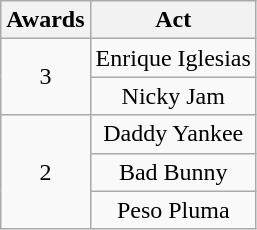<table class="wikitable" rowspan="2" style="text-align:center;">
<tr>
<th scope="col">Awards</th>
<th scope="col">Act</th>
</tr>
<tr>
<td rowspan="2">3</td>
<td>Enrique Iglesias</td>
</tr>
<tr>
<td>Nicky Jam</td>
</tr>
<tr>
<td rowspan="3">2</td>
<td>Daddy Yankee</td>
</tr>
<tr>
<td>Bad Bunny</td>
</tr>
<tr>
<td>Peso Pluma</td>
</tr>
</table>
